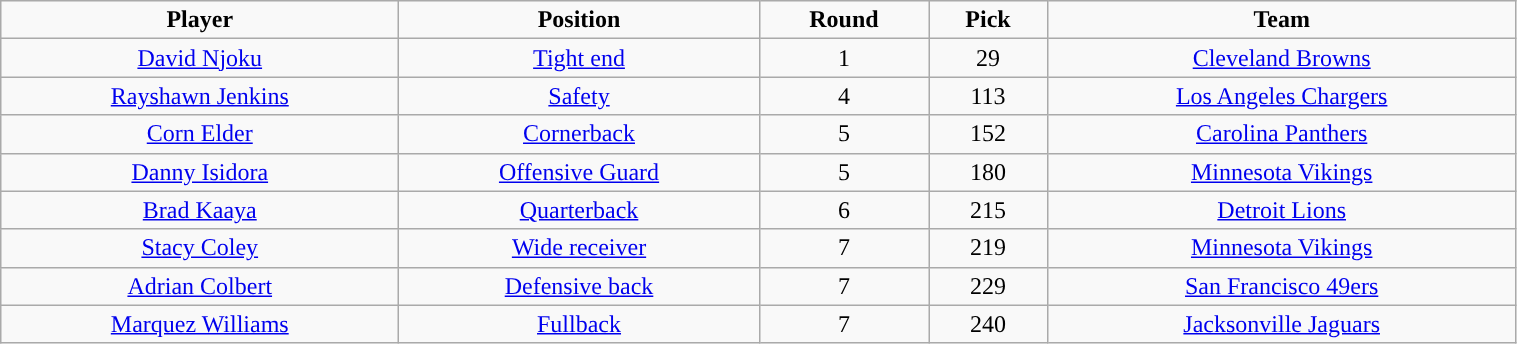<table class="wikitable" style="width:80%;">
<tr style="text-align:center; ">
<td><strong>Player</strong></td>
<td><strong>Position</strong></td>
<td><strong>Round</strong></td>
<td><strong>Pick</strong></td>
<td><strong>Team</strong></td>
</tr>
<tr style="text-align:center;">
<td><a href='#'>David Njoku</a></td>
<td><a href='#'>Tight end</a></td>
<td>1</td>
<td>29</td>
<td><a href='#'>Cleveland Browns</a></td>
</tr>
<tr style="text-align:center;">
<td><a href='#'>Rayshawn Jenkins</a></td>
<td><a href='#'>Safety</a></td>
<td>4</td>
<td>113</td>
<td><a href='#'>Los Angeles Chargers</a></td>
</tr>
<tr style="text-align:center;">
<td><a href='#'>Corn Elder</a></td>
<td><a href='#'>Cornerback</a></td>
<td>5</td>
<td>152</td>
<td><a href='#'>Carolina Panthers</a></td>
</tr>
<tr style="text-align:center;">
<td><a href='#'>Danny Isidora</a></td>
<td><a href='#'>Offensive Guard</a></td>
<td>5</td>
<td>180</td>
<td><a href='#'>Minnesota Vikings</a></td>
</tr>
<tr style="text-align:center;">
<td><a href='#'>Brad Kaaya</a></td>
<td><a href='#'>Quarterback</a></td>
<td>6</td>
<td>215</td>
<td><a href='#'>Detroit Lions</a></td>
</tr>
<tr style="text-align:center;">
<td><a href='#'>Stacy Coley</a></td>
<td><a href='#'>Wide receiver</a></td>
<td>7</td>
<td>219</td>
<td><a href='#'>Minnesota Vikings</a></td>
</tr>
<tr style="text-align:center;">
<td><a href='#'>Adrian Colbert</a></td>
<td><a href='#'>Defensive back</a></td>
<td>7</td>
<td>229</td>
<td><a href='#'>San Francisco 49ers</a></td>
</tr>
<tr style="text-align:center;">
<td><a href='#'>Marquez Williams</a></td>
<td><a href='#'>Fullback</a></td>
<td>7</td>
<td>240</td>
<td><a href='#'>Jacksonville Jaguars</a></td>
</tr>
</table>
